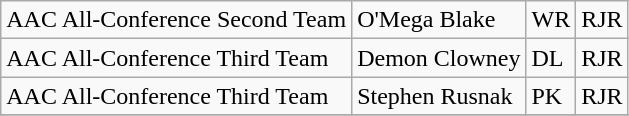<table class="wikitable">
<tr>
<td>AAC All-Conference Second Team</td>
<td>O'Mega Blake</td>
<td>WR</td>
<td>RJR</td>
</tr>
<tr>
<td>AAC All-Conference Third Team</td>
<td>Demon Clowney</td>
<td>DL</td>
<td>RJR</td>
</tr>
<tr>
<td>AAC All-Conference Third Team</td>
<td>Stephen Rusnak</td>
<td>PK</td>
<td>RJR</td>
</tr>
<tr>
</tr>
</table>
